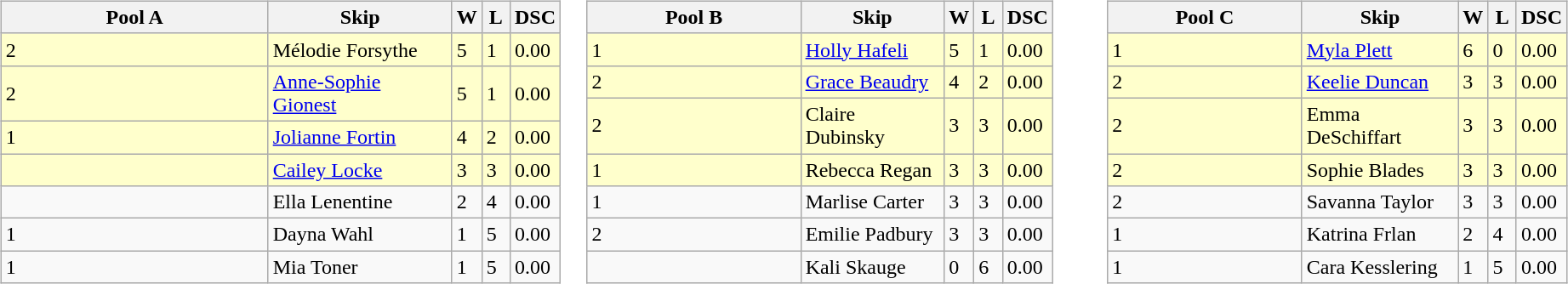<table>
<tr>
<td valign=top width=10%><br><table class="wikitable">
<tr>
<th width=210>Pool A</th>
<th width=140>Skip</th>
<th width=15>W</th>
<th width=15>L</th>
<th width=20>DSC</th>
</tr>
<tr bgcolor=#ffffcc>
<td> 2</td>
<td>Mélodie Forsythe</td>
<td>5</td>
<td>1</td>
<td>0.00</td>
</tr>
<tr bgcolor=#ffffcc>
<td> 2</td>
<td><a href='#'>Anne-Sophie Gionest</a></td>
<td>5</td>
<td>1</td>
<td>0.00</td>
</tr>
<tr bgcolor=#ffffcc>
<td> 1</td>
<td><a href='#'>Jolianne Fortin</a></td>
<td>4</td>
<td>2</td>
<td>0.00</td>
</tr>
<tr bgcolor=#ffffcc>
<td></td>
<td><a href='#'>Cailey Locke</a></td>
<td>3</td>
<td>3</td>
<td>0.00</td>
</tr>
<tr>
<td></td>
<td>Ella Lenentine</td>
<td>2</td>
<td>4</td>
<td>0.00</td>
</tr>
<tr>
<td> 1</td>
<td>Dayna Wahl</td>
<td>1</td>
<td>5</td>
<td>0.00</td>
</tr>
<tr>
<td> 1</td>
<td>Mia Toner</td>
<td>1</td>
<td>5</td>
<td>0.00</td>
</tr>
</table>
</td>
<td valign=top width=8%><br><table class="wikitable">
<tr>
<th width=160>Pool B</th>
<th width=105>Skip</th>
<th width=15>W</th>
<th width=15>L</th>
<th width=20>DSC</th>
</tr>
<tr bgcolor=#ffffcc>
<td> 1</td>
<td><a href='#'>Holly Hafeli</a></td>
<td>5</td>
<td>1</td>
<td>0.00</td>
</tr>
<tr bgcolor=#ffffcc>
<td> 2</td>
<td><a href='#'>Grace Beaudry</a></td>
<td>4</td>
<td>2</td>
<td>0.00</td>
</tr>
<tr bgcolor=#ffffcc>
<td> 2</td>
<td>Claire Dubinsky</td>
<td>3</td>
<td>3</td>
<td>0.00</td>
</tr>
<tr bgcolor=#ffffcc>
<td> 1</td>
<td>Rebecca Regan</td>
<td>3</td>
<td>3</td>
<td>0.00</td>
</tr>
<tr>
<td> 1</td>
<td>Marlise Carter</td>
<td>3</td>
<td>3</td>
<td>0.00</td>
</tr>
<tr>
<td> 2</td>
<td>Emilie Padbury</td>
<td>3</td>
<td>3</td>
<td>0.00</td>
</tr>
<tr>
<td></td>
<td>Kali Skauge</td>
<td>0</td>
<td>6</td>
<td>0.00</td>
</tr>
</table>
</td>
<td valign=top width=7%><br><table class="wikitable">
<tr>
<th width=145>Pool C</th>
<th width=115>Skip</th>
<th width=15>W</th>
<th width=15>L</th>
<th width=20>DSC</th>
</tr>
<tr bgcolor=#ffffcc>
<td> 1</td>
<td><a href='#'>Myla Plett</a></td>
<td>6</td>
<td>0</td>
<td>0.00</td>
</tr>
<tr bgcolor=#ffffcc>
<td> 2</td>
<td><a href='#'>Keelie Duncan</a></td>
<td>3</td>
<td>3</td>
<td>0.00</td>
</tr>
<tr bgcolor=#ffffcc>
<td> 2</td>
<td>Emma DeSchiffart</td>
<td>3</td>
<td>3</td>
<td>0.00</td>
</tr>
<tr bgcolor=#ffffcc>
<td> 2</td>
<td>Sophie Blades</td>
<td>3</td>
<td>3</td>
<td>0.00</td>
</tr>
<tr>
<td> 2</td>
<td>Savanna Taylor</td>
<td>3</td>
<td>3</td>
<td>0.00</td>
</tr>
<tr>
<td> 1</td>
<td>Katrina Frlan</td>
<td>2</td>
<td>4</td>
<td>0.00</td>
</tr>
<tr>
<td> 1</td>
<td>Cara Kesslering</td>
<td>1</td>
<td>5</td>
<td>0.00</td>
</tr>
</table>
</td>
</tr>
</table>
